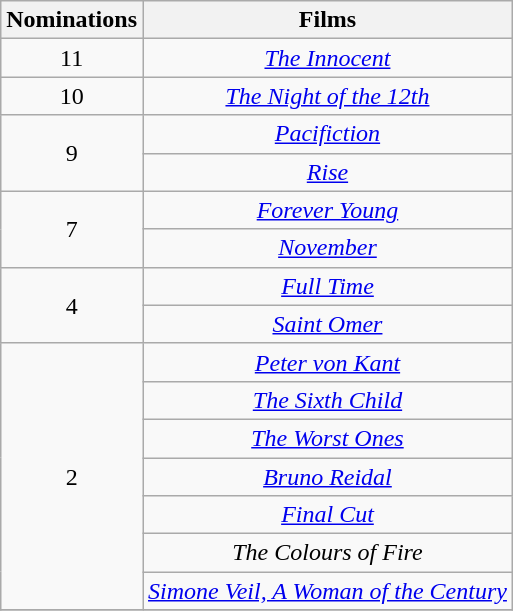<table class="sortable wikitable" style="text-align:center">
<tr>
<th>Nominations</th>
<th>Films</th>
</tr>
<tr>
<td>11</td>
<td><em><a href='#'>The Innocent</a></em></td>
</tr>
<tr>
<td>10</td>
<td><em><a href='#'>The Night of the 12th</a></em></td>
</tr>
<tr>
<td rowspan="2">9</td>
<td><em><a href='#'>Pacifiction</a></em></td>
</tr>
<tr>
<td><em><a href='#'>Rise</a></em></td>
</tr>
<tr>
<td rowspan="2">7</td>
<td><em><a href='#'>Forever Young</a></em></td>
</tr>
<tr>
<td><em><a href='#'>November</a></em></td>
</tr>
<tr>
<td rowspan="2">4</td>
<td><em><a href='#'>Full Time</a></em></td>
</tr>
<tr>
<td><em><a href='#'>Saint Omer</a></em></td>
</tr>
<tr>
<td rowspan="7">2</td>
<td><em><a href='#'>Peter von Kant</a></em></td>
</tr>
<tr>
<td><em><a href='#'>The Sixth Child</a></em></td>
</tr>
<tr>
<td><em><a href='#'>The Worst Ones</a></em></td>
</tr>
<tr>
<td><em><a href='#'>Bruno Reidal</a></em></td>
</tr>
<tr>
<td><em><a href='#'>Final Cut</a></em></td>
</tr>
<tr>
<td><em>The Colours of Fire</em></td>
</tr>
<tr>
<td><em><a href='#'>Simone Veil, A Woman of the Century</a></em></td>
</tr>
<tr>
</tr>
</table>
